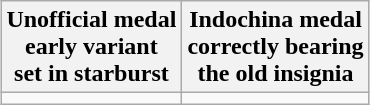<table class="wikitable" style="margin:1em auto;text-align:center;">
<tr>
<th>Unofficial medal<br>early variant<br>set in starburst</th>
<th>Indochina medal<br>correctly bearing<br>the old insignia</th>
</tr>
<tr>
<td></td>
<td></td>
</tr>
</table>
